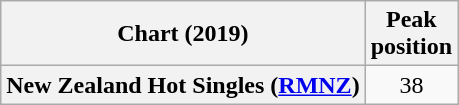<table class="wikitable plainrowheaders" style="text-align:center">
<tr>
<th scope="col">Chart (2019)</th>
<th scope="col">Peak<br>position</th>
</tr>
<tr>
<th scope="row">New Zealand Hot Singles (<a href='#'>RMNZ</a>)</th>
<td>38</td>
</tr>
</table>
